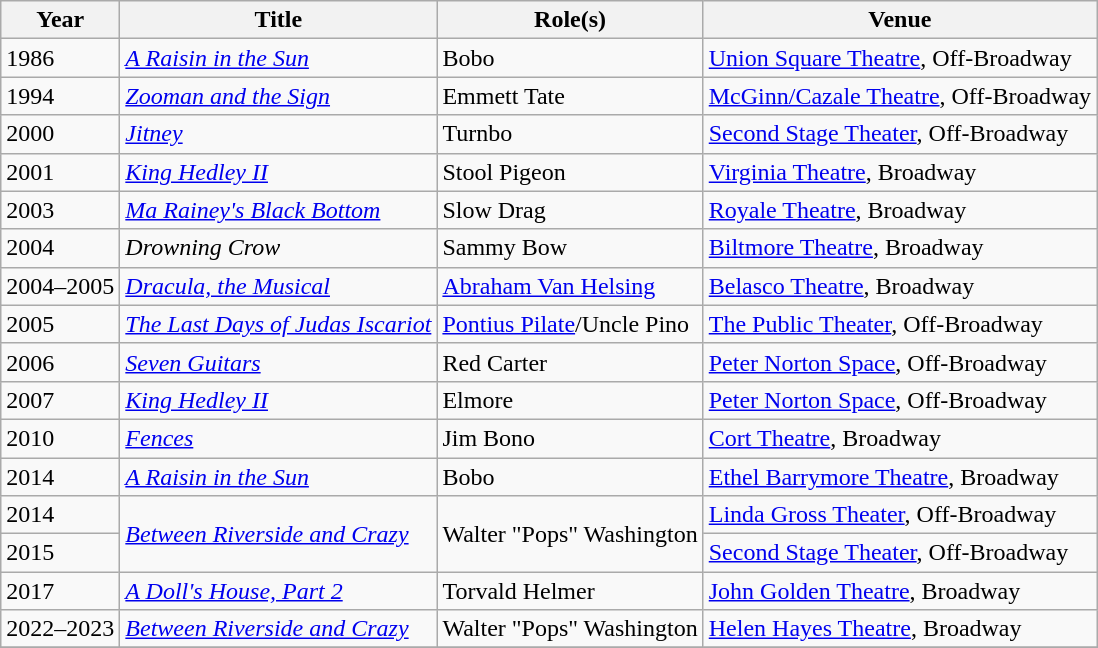<table class="wikitable sortable">
<tr>
<th>Year</th>
<th>Title</th>
<th>Role(s)</th>
<th class="unsortable">Venue</th>
</tr>
<tr>
<td>1986</td>
<td><em><a href='#'>A Raisin in the Sun</a></em></td>
<td>Bobo</td>
<td><a href='#'>Union Square Theatre</a>, Off-Broadway</td>
</tr>
<tr>
<td>1994</td>
<td><em><a href='#'>Zooman and the Sign</a></em></td>
<td>Emmett Tate</td>
<td><a href='#'>McGinn/Cazale Theatre</a>, Off-Broadway</td>
</tr>
<tr>
<td>2000</td>
<td><em><a href='#'>Jitney</a></em></td>
<td>Turnbo</td>
<td><a href='#'>Second Stage Theater</a>, Off-Broadway</td>
</tr>
<tr>
<td>2001</td>
<td><em><a href='#'>King Hedley II</a></em></td>
<td>Stool Pigeon</td>
<td><a href='#'>Virginia Theatre</a>, Broadway</td>
</tr>
<tr>
<td>2003</td>
<td><em><a href='#'>Ma Rainey's Black Bottom</a></em></td>
<td>Slow Drag</td>
<td><a href='#'>Royale Theatre</a>, Broadway</td>
</tr>
<tr>
<td>2004</td>
<td><em>Drowning Crow</em></td>
<td>Sammy Bow</td>
<td><a href='#'>Biltmore Theatre</a>, Broadway</td>
</tr>
<tr>
<td>2004–2005</td>
<td><em><a href='#'>Dracula, the Musical</a></em></td>
<td><a href='#'>Abraham Van Helsing</a></td>
<td><a href='#'>Belasco Theatre</a>, Broadway</td>
</tr>
<tr>
<td>2005</td>
<td><em><a href='#'>The Last Days of Judas Iscariot</a></em></td>
<td><a href='#'>Pontius Pilate</a>/Uncle Pino</td>
<td><a href='#'>The Public Theater</a>, Off-Broadway</td>
</tr>
<tr>
<td>2006</td>
<td><em><a href='#'>Seven Guitars</a></em></td>
<td>Red Carter</td>
<td><a href='#'>Peter Norton Space</a>, Off-Broadway</td>
</tr>
<tr>
<td>2007</td>
<td><em><a href='#'>King Hedley II</a></em></td>
<td>Elmore</td>
<td><a href='#'>Peter Norton Space</a>, Off-Broadway</td>
</tr>
<tr>
<td>2010</td>
<td><em><a href='#'>Fences</a></em></td>
<td>Jim Bono</td>
<td><a href='#'>Cort Theatre</a>, Broadway</td>
</tr>
<tr>
<td>2014</td>
<td><em><a href='#'>A Raisin in the Sun</a></em></td>
<td>Bobo</td>
<td><a href='#'>Ethel Barrymore Theatre</a>, Broadway</td>
</tr>
<tr>
<td>2014</td>
<td rowspan=2><em><a href='#'>Between Riverside and Crazy</a></em></td>
<td rowspan=2>Walter "Pops" Washington</td>
<td><a href='#'>Linda Gross Theater</a>, Off-Broadway</td>
</tr>
<tr>
<td>2015</td>
<td><a href='#'>Second Stage Theater</a>, Off-Broadway</td>
</tr>
<tr>
<td>2017</td>
<td><em><a href='#'>A Doll's House, Part 2</a></em></td>
<td>Torvald Helmer</td>
<td><a href='#'>John Golden Theatre</a>, Broadway</td>
</tr>
<tr>
<td>2022–2023</td>
<td><em><a href='#'>Between Riverside and Crazy</a></em></td>
<td>Walter "Pops" Washington</td>
<td><a href='#'>Helen Hayes Theatre</a>, Broadway</td>
</tr>
<tr>
</tr>
</table>
